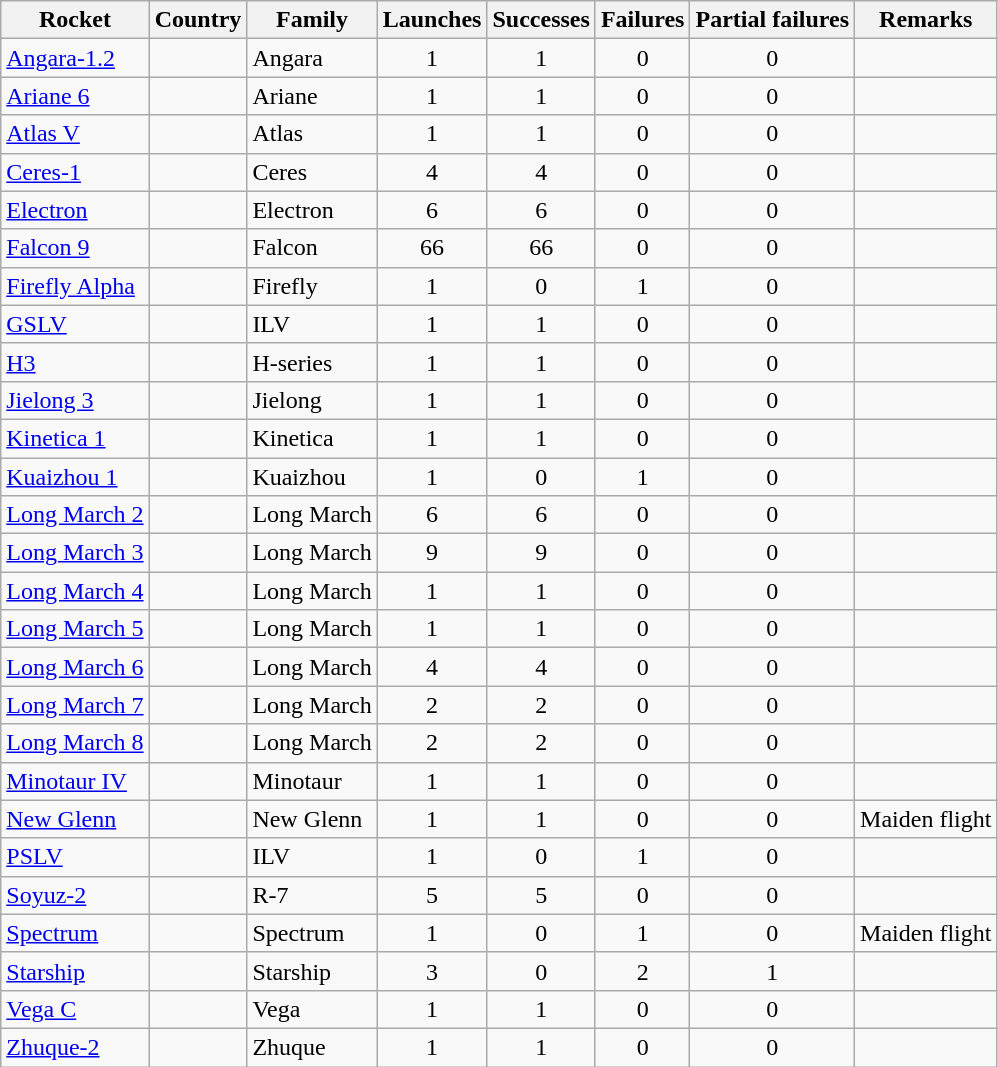<table class="wikitable sortable collapsible collapsed" style=text-align:center>
<tr>
<th>Rocket</th>
<th>Country</th>
<th>Family</th>
<th>Launches</th>
<th>Successes</th>
<th>Failures</th>
<th>Partial failures</th>
<th>Remarks</th>
</tr>
<tr>
<td align=left><a href='#'>Angara-1.2</a></td>
<td align=left></td>
<td align=left>Angara</td>
<td>1</td>
<td>1</td>
<td>0</td>
<td>0</td>
<td></td>
</tr>
<tr>
<td align=left><a href='#'>Ariane 6</a></td>
<td align=left></td>
<td align=left>Ariane</td>
<td>1</td>
<td>1</td>
<td>0</td>
<td>0</td>
<td></td>
</tr>
<tr>
<td align=left><a href='#'>Atlas V</a></td>
<td align=left></td>
<td align=left>Atlas</td>
<td>1</td>
<td>1</td>
<td>0</td>
<td>0</td>
<td></td>
</tr>
<tr>
<td align=left><a href='#'>Ceres-1</a></td>
<td align=left></td>
<td align=left>Ceres</td>
<td>4</td>
<td>4</td>
<td>0</td>
<td>0</td>
<td></td>
</tr>
<tr>
<td align=left><a href='#'>Electron</a></td>
<td align=left></td>
<td align=left>Electron</td>
<td>6</td>
<td>6</td>
<td>0</td>
<td>0</td>
<td></td>
</tr>
<tr>
<td align=left><a href='#'>Falcon 9</a></td>
<td align=left></td>
<td align=left>Falcon</td>
<td>66</td>
<td>66</td>
<td>0</td>
<td>0</td>
<td></td>
</tr>
<tr>
<td align=left><a href='#'>Firefly Alpha</a></td>
<td align=left></td>
<td align=left>Firefly</td>
<td>1</td>
<td>0</td>
<td>1</td>
<td>0</td>
<td></td>
</tr>
<tr>
<td align=left><a href='#'>GSLV</a></td>
<td align=left></td>
<td align=left>ILV</td>
<td>1</td>
<td>1</td>
<td>0</td>
<td>0</td>
<td></td>
</tr>
<tr>
<td align=left><a href='#'>H3</a></td>
<td align=left></td>
<td align=left>H-series</td>
<td>1</td>
<td>1</td>
<td>0</td>
<td>0</td>
<td></td>
</tr>
<tr>
<td align=left><a href='#'>Jielong 3</a></td>
<td align=left></td>
<td align=left>Jielong</td>
<td>1</td>
<td>1</td>
<td>0</td>
<td>0</td>
<td></td>
</tr>
<tr>
<td align=left><a href='#'>Kinetica 1</a></td>
<td align=left></td>
<td align=left>Kinetica</td>
<td>1</td>
<td>1</td>
<td>0</td>
<td>0</td>
<td></td>
</tr>
<tr>
<td align=left><a href='#'>Kuaizhou 1</a></td>
<td align=left></td>
<td align=left>Kuaizhou</td>
<td>1</td>
<td>0</td>
<td>1</td>
<td>0</td>
<td></td>
</tr>
<tr>
<td align=left><a href='#'>Long March 2</a></td>
<td align=left></td>
<td align=left>Long March</td>
<td>6</td>
<td>6</td>
<td>0</td>
<td>0</td>
<td></td>
</tr>
<tr>
<td align=left><a href='#'>Long March 3</a></td>
<td align=left></td>
<td align=left>Long March</td>
<td>9</td>
<td>9</td>
<td>0</td>
<td>0</td>
<td></td>
</tr>
<tr>
<td align=left><a href='#'>Long March 4</a></td>
<td align=left></td>
<td align=left>Long March</td>
<td>1</td>
<td>1</td>
<td>0</td>
<td>0</td>
<td></td>
</tr>
<tr>
<td align=left><a href='#'>Long March 5</a></td>
<td align=left></td>
<td align=left>Long March</td>
<td>1</td>
<td>1</td>
<td>0</td>
<td>0</td>
<td></td>
</tr>
<tr>
<td align=left><a href='#'>Long March 6</a></td>
<td align=left></td>
<td align=left>Long March</td>
<td>4</td>
<td>4</td>
<td>0</td>
<td>0</td>
<td></td>
</tr>
<tr>
<td align=left><a href='#'>Long March 7</a></td>
<td align=left></td>
<td align=left>Long March</td>
<td>2</td>
<td>2</td>
<td>0</td>
<td>0</td>
<td></td>
</tr>
<tr>
<td align=left><a href='#'>Long March 8</a></td>
<td align=left></td>
<td align=left>Long March</td>
<td>2</td>
<td>2</td>
<td>0</td>
<td>0</td>
<td></td>
</tr>
<tr>
<td align=left><a href='#'>Minotaur IV</a></td>
<td align=left></td>
<td align=left>Minotaur</td>
<td>1</td>
<td>1</td>
<td>0</td>
<td>0</td>
<td></td>
</tr>
<tr>
<td align=left><a href='#'>New Glenn</a></td>
<td align=left></td>
<td align=left>New Glenn</td>
<td>1</td>
<td>1</td>
<td>0</td>
<td>0</td>
<td align=left>Maiden flight</td>
</tr>
<tr>
<td align=left><a href='#'>PSLV</a></td>
<td align=left></td>
<td align=left>ILV</td>
<td>1</td>
<td>0</td>
<td>1</td>
<td>0</td>
<td></td>
</tr>
<tr>
<td align=left><a href='#'>Soyuz-2</a></td>
<td align=left></td>
<td align=left>R-7</td>
<td>5</td>
<td>5</td>
<td>0</td>
<td>0</td>
<td></td>
</tr>
<tr>
<td align=left><a href='#'>Spectrum</a></td>
<td align=left></td>
<td align=left>Spectrum</td>
<td>1</td>
<td>0</td>
<td>1</td>
<td>0</td>
<td align=left>Maiden flight</td>
</tr>
<tr>
<td align=left><a href='#'>Starship</a></td>
<td align=left></td>
<td align=left>Starship</td>
<td>3</td>
<td>0</td>
<td>2</td>
<td>1</td>
<td></td>
</tr>
<tr>
<td align=left><a href='#'>Vega C</a></td>
<td align=left></td>
<td align=left>Vega</td>
<td>1</td>
<td>1</td>
<td>0</td>
<td>0</td>
<td></td>
</tr>
<tr>
<td align=left><a href='#'>Zhuque-2</a></td>
<td align=left></td>
<td align=left>Zhuque</td>
<td>1</td>
<td>1</td>
<td>0</td>
<td>0</td>
<td></td>
</tr>
</table>
